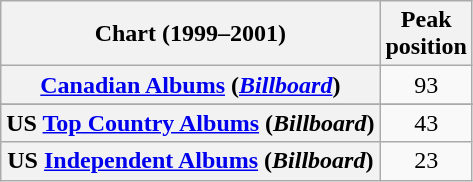<table class="wikitable sortable plainrowheaders" style="text-align:center">
<tr>
<th scope="col">Chart (1999–2001)</th>
<th scope="col">Peak<br>position</th>
</tr>
<tr>
<th scope="row"><a href='#'>Canadian Albums</a> (<em><a href='#'>Billboard</a></em>)</th>
<td>93</td>
</tr>
<tr>
</tr>
<tr>
</tr>
<tr>
</tr>
<tr>
<th scope="row">US <a href='#'>Top Country Albums</a> (<em>Billboard</em>)</th>
<td>43</td>
</tr>
<tr>
<th scope="row">US <a href='#'>Independent Albums</a> (<em>Billboard</em>)</th>
<td>23</td>
</tr>
</table>
